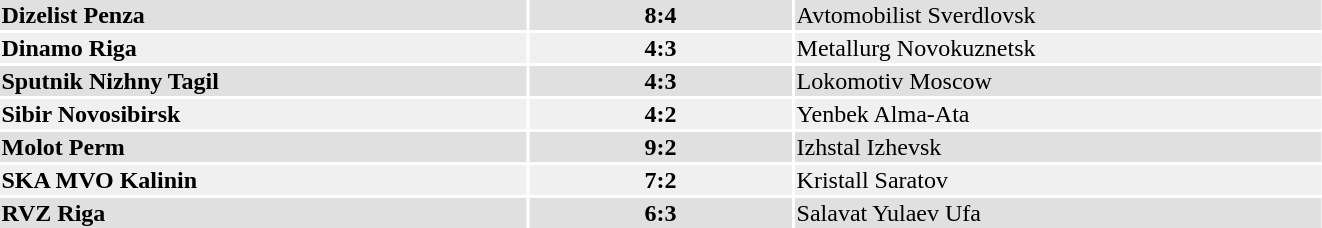<table width="70%">
<tr bgcolor="#e0e0e0">
<td style="width:40%;"><strong>Dizelist Penza</strong></td>
<td style="width:20%;" align="center"><strong>8:4</strong></td>
<td style="width:40%;">Avtomobilist Sverdlovsk</td>
</tr>
<tr bgcolor="#f0f0f0">
<td><strong>Dinamo Riga</strong></td>
<td align="center"><strong>4:3</strong></td>
<td>Metallurg Novokuznetsk</td>
</tr>
<tr bgcolor="#e0e0e0">
<td><strong>Sputnik Nizhny Tagil</strong></td>
<td align="center"><strong>4:3</strong></td>
<td>Lokomotiv Moscow</td>
</tr>
<tr bgcolor="#f0f0f0">
<td><strong>Sibir Novosibirsk</strong></td>
<td align="center"><strong>4:2</strong></td>
<td>Yenbek Alma-Ata</td>
</tr>
<tr bgcolor="#e0e0e0">
<td><strong>Molot Perm</strong></td>
<td align="center"><strong>9:2</strong></td>
<td>Izhstal Izhevsk</td>
</tr>
<tr bgcolor="#f0f0f0">
<td><strong>SKA MVO Kalinin</strong></td>
<td align="center"><strong>7:2</strong></td>
<td>Kristall Saratov</td>
</tr>
<tr bgcolor="#e0e0e0">
<td><strong>RVZ Riga</strong></td>
<td align="center"><strong>6:3</strong></td>
<td>Salavat Yulaev Ufa</td>
</tr>
</table>
